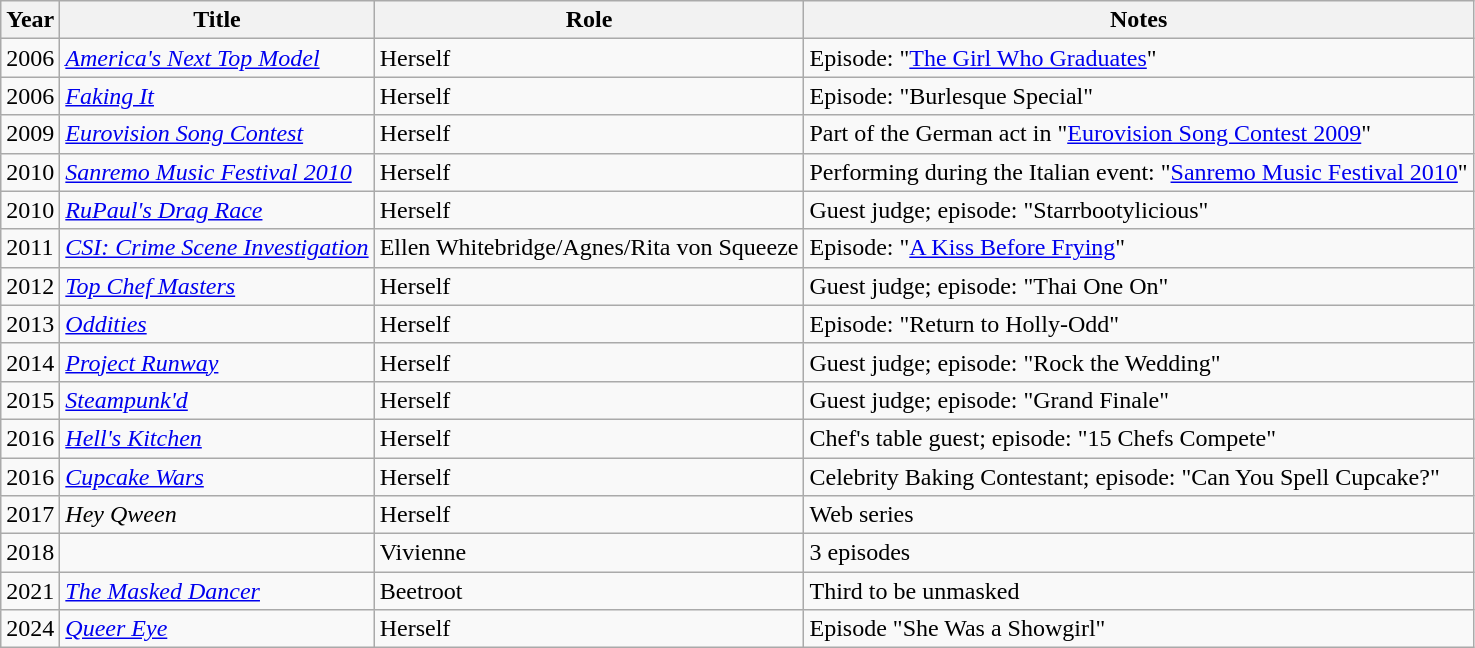<table class="wikitable sortable">
<tr>
<th>Year</th>
<th>Title</th>
<th>Role</th>
<th class="unsortable">Notes</th>
</tr>
<tr>
<td>2006</td>
<td><em><a href='#'>America's Next Top Model</a></em></td>
<td>Herself</td>
<td>Episode: "<a href='#'>The Girl Who Graduates</a>"</td>
</tr>
<tr>
<td>2006</td>
<td><em><a href='#'>Faking It</a></em></td>
<td>Herself</td>
<td>Episode: "Burlesque Special"</td>
</tr>
<tr>
<td>2009</td>
<td><em><a href='#'>Eurovision Song Contest</a></em></td>
<td>Herself</td>
<td>Part of the German act in "<a href='#'>Eurovision Song Contest 2009</a>"</td>
</tr>
<tr>
<td>2010</td>
<td><em><a href='#'>Sanremo Music Festival 2010</a></em></td>
<td>Herself</td>
<td>Performing during the Italian event: "<a href='#'>Sanremo Music Festival 2010</a>"</td>
</tr>
<tr>
<td>2010</td>
<td><em><a href='#'>RuPaul's Drag Race</a></em></td>
<td>Herself</td>
<td>Guest judge; episode: "Starrbootylicious"</td>
</tr>
<tr>
<td>2011</td>
<td><em><a href='#'>CSI: Crime Scene Investigation</a></em></td>
<td>Ellen Whitebridge/Agnes/Rita von Squeeze</td>
<td>Episode: "<a href='#'>A Kiss Before Frying</a>"</td>
</tr>
<tr>
<td>2012</td>
<td><em><a href='#'>Top Chef Masters</a></em></td>
<td>Herself</td>
<td>Guest judge; episode: "Thai One On"</td>
</tr>
<tr>
<td>2013</td>
<td><em><a href='#'>Oddities</a></em></td>
<td>Herself</td>
<td>Episode: "Return to Holly-Odd"</td>
</tr>
<tr>
<td>2014</td>
<td><em><a href='#'>Project Runway</a></em></td>
<td>Herself</td>
<td>Guest judge; episode: "Rock the Wedding"</td>
</tr>
<tr>
<td>2015</td>
<td><em><a href='#'>Steampunk'd</a></em></td>
<td>Herself</td>
<td>Guest judge; episode: "Grand Finale"</td>
</tr>
<tr>
<td>2016</td>
<td><em><a href='#'>Hell's Kitchen</a></em></td>
<td>Herself</td>
<td>Chef's table guest; episode: "15 Chefs Compete"</td>
</tr>
<tr>
<td>2016</td>
<td><em><a href='#'>Cupcake Wars</a></em></td>
<td>Herself</td>
<td>Celebrity Baking Contestant; episode: "Can You Spell Cupcake?"</td>
</tr>
<tr>
<td>2017</td>
<td><em>Hey Qween</em></td>
<td>Herself</td>
<td>Web series</td>
</tr>
<tr>
<td>2018</td>
<td><em></em></td>
<td>Vivienne</td>
<td>3 episodes</td>
</tr>
<tr>
<td>2021</td>
<td><em><a href='#'>The Masked Dancer</a></em></td>
<td>Beetroot</td>
<td>Third to be unmasked</td>
</tr>
<tr>
<td>2024</td>
<td><em><a href='#'>Queer Eye</a></td>
<td>Herself</td>
<td>Episode "She Was a Showgirl"</td>
</tr>
</table>
